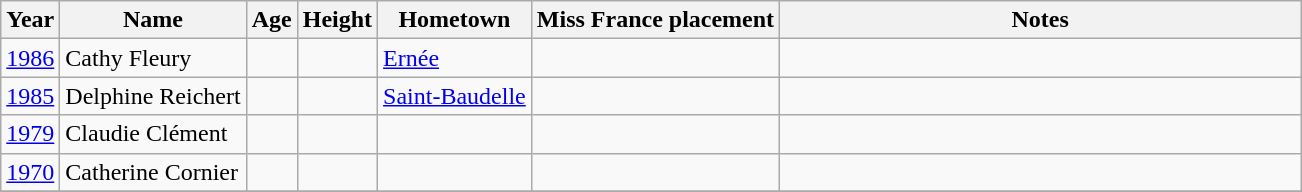<table class="wikitable sortable">
<tr>
<th>Year</th>
<th>Name</th>
<th>Age</th>
<th>Height</th>
<th>Hometown</th>
<th>Miss France placement</th>
<th width=340>Notes</th>
</tr>
<tr>
<td><a href='#'>1986</a></td>
<td>Cathy Fleury</td>
<td></td>
<td></td>
<td><a href='#'>Ernée</a></td>
<td></td>
<td></td>
</tr>
<tr>
<td><a href='#'>1985</a></td>
<td>Delphine Reichert</td>
<td></td>
<td></td>
<td><a href='#'>Saint-Baudelle</a></td>
<td></td>
<td></td>
</tr>
<tr>
<td><a href='#'>1979</a></td>
<td>Claudie Clément</td>
<td></td>
<td></td>
<td></td>
<td></td>
<td></td>
</tr>
<tr>
<td><a href='#'>1970</a></td>
<td>Catherine Cornier</td>
<td></td>
<td></td>
<td></td>
<td></td>
<td></td>
</tr>
<tr>
</tr>
</table>
